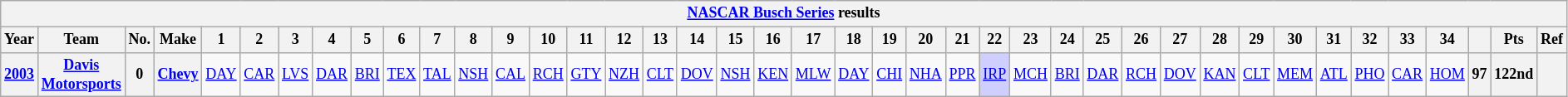<table class="wikitable" style="text-align:center; font-size:75%">
<tr>
<th colspan=41><a href='#'>NASCAR Busch Series</a> results</th>
</tr>
<tr>
<th>Year</th>
<th>Team</th>
<th>No.</th>
<th>Make</th>
<th>1</th>
<th>2</th>
<th>3</th>
<th>4</th>
<th>5</th>
<th>6</th>
<th>7</th>
<th>8</th>
<th>9</th>
<th>10</th>
<th>11</th>
<th>12</th>
<th>13</th>
<th>14</th>
<th>15</th>
<th>16</th>
<th>17</th>
<th>18</th>
<th>19</th>
<th>20</th>
<th>21</th>
<th>22</th>
<th>23</th>
<th>24</th>
<th>25</th>
<th>26</th>
<th>27</th>
<th>28</th>
<th>29</th>
<th>30</th>
<th>31</th>
<th>32</th>
<th>33</th>
<th>34</th>
<th></th>
<th>Pts</th>
<th>Ref</th>
</tr>
<tr>
<th><a href='#'>2003</a></th>
<th><a href='#'>Davis Motorsports</a></th>
<th>0</th>
<th><a href='#'>Chevy</a></th>
<td><a href='#'>DAY</a></td>
<td><a href='#'>CAR</a></td>
<td><a href='#'>LVS</a></td>
<td><a href='#'>DAR</a></td>
<td><a href='#'>BRI</a></td>
<td><a href='#'>TEX</a></td>
<td><a href='#'>TAL</a></td>
<td><a href='#'>NSH</a></td>
<td><a href='#'>CAL</a></td>
<td><a href='#'>RCH</a></td>
<td><a href='#'>GTY</a></td>
<td><a href='#'>NZH</a></td>
<td><a href='#'>CLT</a></td>
<td><a href='#'>DOV</a></td>
<td><a href='#'>NSH</a></td>
<td><a href='#'>KEN</a></td>
<td><a href='#'>MLW</a></td>
<td><a href='#'>DAY</a></td>
<td><a href='#'>CHI</a></td>
<td><a href='#'>NHA</a></td>
<td><a href='#'>PPR</a></td>
<td style="background:#CFCFFF;"><a href='#'>IRP</a><br></td>
<td><a href='#'>MCH</a></td>
<td><a href='#'>BRI</a></td>
<td><a href='#'>DAR</a></td>
<td><a href='#'>RCH</a></td>
<td><a href='#'>DOV</a></td>
<td><a href='#'>KAN</a></td>
<td><a href='#'>CLT</a></td>
<td><a href='#'>MEM</a></td>
<td><a href='#'>ATL</a></td>
<td><a href='#'>PHO</a></td>
<td><a href='#'>CAR</a></td>
<td><a href='#'>HOM</a></td>
<th>97</th>
<th>122nd</th>
<th></th>
</tr>
</table>
